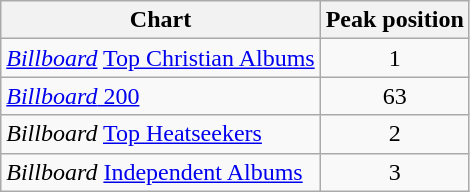<table class="wikitable sortable">
<tr>
<th>Chart</th>
<th>Peak position</th>
</tr>
<tr>
<td><a href='#'><em>Billboard</em></a> <a href='#'>Top Christian Albums</a></td>
<td align="center">1</td>
</tr>
<tr>
<td><a href='#'><em>Billboard</em> 200</a></td>
<td align="center">63</td>
</tr>
<tr>
<td><em>Billboard</em> <a href='#'>Top Heatseekers</a></td>
<td align="center">2</td>
</tr>
<tr>
<td><em>Billboard</em> <a href='#'>Independent Albums</a></td>
<td align="center">3</td>
</tr>
</table>
